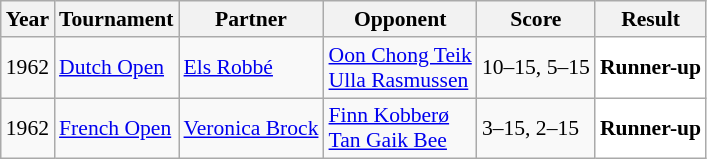<table class="sortable wikitable" style="font-size: 90%;">
<tr>
<th>Year</th>
<th>Tournament</th>
<th>Partner</th>
<th>Opponent</th>
<th>Score</th>
<th>Result</th>
</tr>
<tr>
<td align="center">1962</td>
<td align="left"><a href='#'>Dutch Open</a></td>
<td align="left"> <a href='#'>Els Robbé</a></td>
<td align="left"> <a href='#'>Oon Chong Teik</a><br> <a href='#'>Ulla Rasmussen</a></td>
<td align="left">10–15, 5–15</td>
<td style="text-align:left; background:white"> <strong>Runner-up</strong></td>
</tr>
<tr>
<td align="center">1962</td>
<td align="left"><a href='#'>French Open</a></td>
<td align="left"> <a href='#'>Veronica Brock</a></td>
<td align="left"> <a href='#'>Finn Kobberø</a><br> <a href='#'>Tan Gaik Bee</a></td>
<td align="left">3–15, 2–15</td>
<td style="text-align:left; background:white"> <strong>Runner-up</strong></td>
</tr>
</table>
